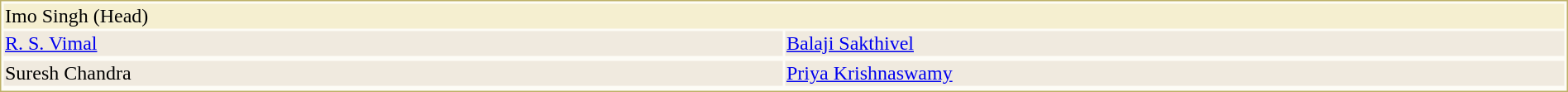<table style="width:100%;border: 1px solid #BEB168;background-color:#FDFCF6;">
<tr>
<td colspan="2" style="background-color:#F5EFD0;"> Imo Singh (Head)</td>
</tr>
<tr style="background-color:#F0EADF;">
<td style="width:50%"> <a href='#'>R. S. Vimal</a></td>
<td style="width:50%"> <a href='#'>Balaji Sakthivel</a></td>
</tr>
<tr style="vertical-align:top;">
</tr>
<tr style="background-color:#F0EADF;">
<td style="width:50%"> Suresh Chandra</td>
<td style="width:50%"> <a href='#'>Priya Krishnaswamy</a></td>
</tr>
<tr style="vertical-align:top;">
</tr>
</table>
